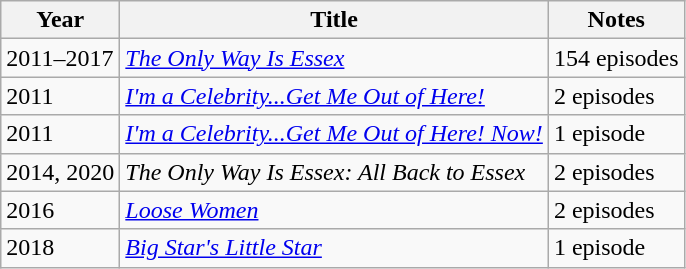<table class="wikitable sortable">
<tr>
<th>Year</th>
<th>Title</th>
<th>Notes</th>
</tr>
<tr>
<td>2011–2017</td>
<td><em><a href='#'>The Only Way Is Essex</a></em></td>
<td>154 episodes</td>
</tr>
<tr>
<td>2011</td>
<td><em><a href='#'>I'm a Celebrity...Get Me Out of Here!</a></em></td>
<td>2 episodes</td>
</tr>
<tr>
<td>2011</td>
<td><em><a href='#'>I'm a Celebrity...Get Me Out of Here! Now!</a></em></td>
<td>1 episode</td>
</tr>
<tr>
<td>2014, 2020</td>
<td><em>The Only Way Is Essex: All Back to Essex</em></td>
<td>2 episodes</td>
</tr>
<tr>
<td>2016</td>
<td><em><a href='#'>Loose Women</a></em></td>
<td>2 episodes</td>
</tr>
<tr>
<td>2018</td>
<td><em><a href='#'>Big Star's Little Star</a></em></td>
<td>1 episode</td>
</tr>
</table>
